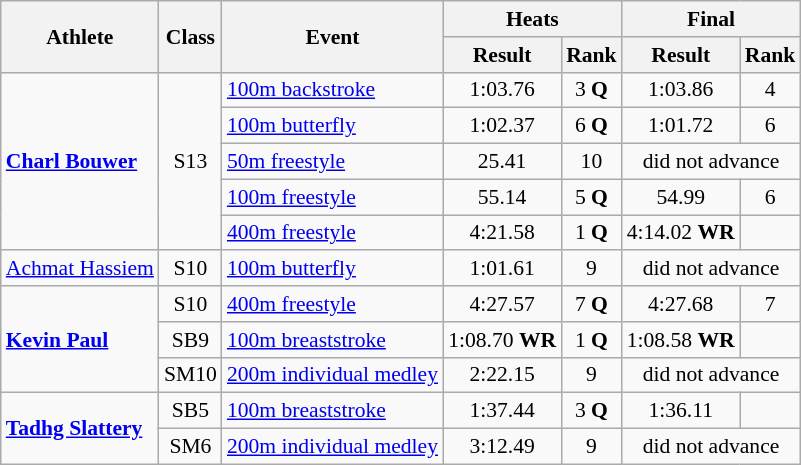<table class=wikitable style="font-size:90%">
<tr>
<th rowspan="2">Athlete</th>
<th rowspan="2">Class</th>
<th rowspan="2">Event</th>
<th colspan="2">Heats</th>
<th colspan="2">Final</th>
</tr>
<tr>
<th>Result</th>
<th>Rank</th>
<th>Result</th>
<th>Rank</th>
</tr>
<tr>
<td rowspan="5"><strong><a href='#'>Charl Bouwer</a></strong></td>
<td rowspan="5" style="text-align:center;">S13</td>
<td><a href='#'>100m backstroke</a></td>
<td style="text-align:center;">1:03.76</td>
<td style="text-align:center;">3 <strong>Q</strong></td>
<td style="text-align:center;">1:03.86</td>
<td style="text-align:center;">4</td>
</tr>
<tr>
<td><a href='#'>100m butterfly</a></td>
<td style="text-align:center;">1:02.37</td>
<td style="text-align:center;">6 <strong>Q</strong></td>
<td style="text-align:center;">1:01.72</td>
<td style="text-align:center;">6</td>
</tr>
<tr>
<td><a href='#'>50m freestyle</a></td>
<td style="text-align:center;">25.41</td>
<td style="text-align:center;">10</td>
<td style="text-align:center;" colspan="2">did not advance</td>
</tr>
<tr>
<td><a href='#'>100m freestyle</a></td>
<td style="text-align:center;">55.14</td>
<td style="text-align:center;">5 <strong>Q</strong></td>
<td style="text-align:center;">54.99</td>
<td style="text-align:center;">6</td>
</tr>
<tr>
<td><a href='#'>400m freestyle</a></td>
<td style="text-align:center;">4:21.58</td>
<td style="text-align:center;">1 <strong>Q</strong></td>
<td style="text-align:center;">4:14.02 <strong>WR</strong></td>
<td style="text-align:center;"></td>
</tr>
<tr>
<td><a href='#'>Achmat Hassiem</a></td>
<td style="text-align:center;">S10</td>
<td><a href='#'>100m butterfly</a></td>
<td style="text-align:center;">1:01.61</td>
<td style="text-align:center;">9</td>
<td style="text-align:center;" colspan="2">did not advance</td>
</tr>
<tr>
<td rowspan="3"><strong><a href='#'>Kevin Paul</a></strong></td>
<td style="text-align:center;">S10</td>
<td><a href='#'>400m freestyle</a></td>
<td style="text-align:center;">4:27.57</td>
<td style="text-align:center;">7 <strong>Q</strong></td>
<td style="text-align:center;">4:27.68</td>
<td style="text-align:center;">7</td>
</tr>
<tr>
<td style="text-align:center;">SB9</td>
<td><a href='#'>100m breaststroke</a></td>
<td style="text-align:center;">1:08.70 <strong>WR</strong></td>
<td style="text-align:center;">1 <strong>Q</strong></td>
<td style="text-align:center;">1:08.58 <strong>WR</strong></td>
<td style="text-align:center;"></td>
</tr>
<tr>
<td style="text-align:center;">SM10</td>
<td><a href='#'>200m individual medley</a></td>
<td style="text-align:center;">2:22.15</td>
<td style="text-align:center;">9</td>
<td style="text-align:center;" colspan="2">did not advance</td>
</tr>
<tr>
<td rowspan="2"><strong><a href='#'>Tadhg Slattery</a></strong></td>
<td style="text-align:center;">SB5</td>
<td><a href='#'>100m breaststroke</a></td>
<td style="text-align:center;">1:37.44</td>
<td style="text-align:center;">3 <strong>Q</strong></td>
<td style="text-align:center;">1:36.11</td>
<td style="text-align:center;"></td>
</tr>
<tr>
<td style="text-align:center;">SM6</td>
<td><a href='#'>200m individual medley</a></td>
<td style="text-align:center;">3:12.49</td>
<td style="text-align:center;">9</td>
<td style="text-align:center;" colspan="2">did not advance</td>
</tr>
</table>
